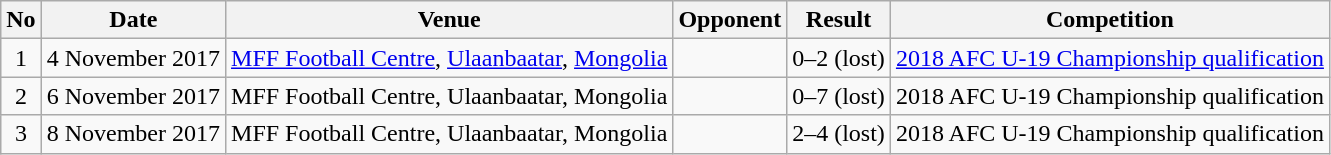<table class="wikitable">
<tr>
<th>No</th>
<th>Date</th>
<th>Venue</th>
<th>Opponent</th>
<th>Result</th>
<th>Competition</th>
</tr>
<tr>
<td align=center>1</td>
<td>4 November 2017</td>
<td><a href='#'>MFF Football Centre</a>, <a href='#'>Ulaanbaatar</a>, <a href='#'>Mongolia</a></td>
<td></td>
<td align="center">0–2 (lost)</td>
<td><a href='#'>2018 AFC U-19 Championship qualification</a></td>
</tr>
<tr>
<td align=center>2</td>
<td>6 November 2017</td>
<td>MFF Football Centre, Ulaanbaatar, Mongolia</td>
<td></td>
<td align="center">0–7 (lost)</td>
<td>2018 AFC U-19 Championship qualification</td>
</tr>
<tr>
<td align=center>3</td>
<td>8 November 2017</td>
<td>MFF Football Centre, Ulaanbaatar, Mongolia</td>
<td></td>
<td align="center">2–4 (lost)</td>
<td>2018 AFC U-19 Championship qualification</td>
</tr>
</table>
